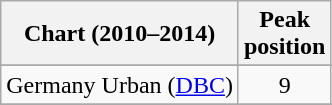<table class="wikitable sortable">
<tr>
<th align="left">Chart (2010–2014)</th>
<th align="left">Peak<br>position</th>
</tr>
<tr>
</tr>
<tr>
<td>Germany Urban (<a href='#'>DBC</a>)</td>
<td style="text-align:center;">9</td>
</tr>
<tr>
</tr>
<tr>
</tr>
<tr>
</tr>
<tr>
</tr>
<tr>
</tr>
<tr>
</tr>
</table>
